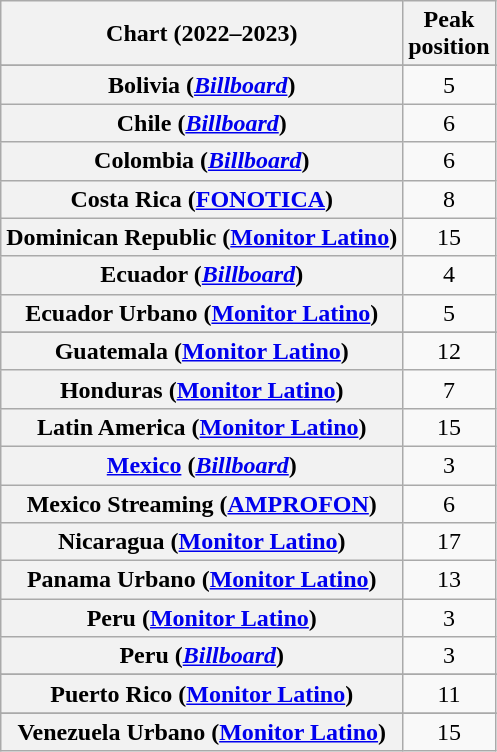<table class="wikitable sortable plainrowheaders" style="text-align:center">
<tr>
<th scope="col">Chart (2022–2023)</th>
<th scope="col">Peak<br>position</th>
</tr>
<tr>
</tr>
<tr>
<th scope="row">Bolivia (<em><a href='#'>Billboard</a></em>)</th>
<td>5</td>
</tr>
<tr>
<th scope="row">Chile (<em><a href='#'>Billboard</a></em>)</th>
<td>6</td>
</tr>
<tr>
<th scope="row">Colombia (<em><a href='#'>Billboard</a></em>)</th>
<td>6</td>
</tr>
<tr>
<th scope="row">Costa Rica (<a href='#'>FONOTICA</a>)</th>
<td>8</td>
</tr>
<tr>
<th scope="row">Dominican Republic (<a href='#'>Monitor Latino</a>)</th>
<td>15</td>
</tr>
<tr>
<th scope="row">Ecuador (<em><a href='#'>Billboard</a></em>)</th>
<td>4</td>
</tr>
<tr>
<th scope="row">Ecuador Urbano (<a href='#'>Monitor Latino</a>)</th>
<td>5</td>
</tr>
<tr>
</tr>
<tr>
<th scope="row">Guatemala (<a href='#'>Monitor Latino</a>)</th>
<td>12</td>
</tr>
<tr>
<th scope="row">Honduras (<a href='#'>Monitor Latino</a>)</th>
<td>7</td>
</tr>
<tr>
<th scope="row">Latin America (<a href='#'>Monitor Latino</a>)</th>
<td>15</td>
</tr>
<tr>
<th scope="row"><a href='#'>Mexico</a> (<em><a href='#'>Billboard</a></em>)</th>
<td>3</td>
</tr>
<tr>
<th scope="row">Mexico Streaming (<a href='#'>AMPROFON</a>) </th>
<td>6</td>
</tr>
<tr>
<th scope="row">Nicaragua (<a href='#'>Monitor Latino</a>)</th>
<td>17</td>
</tr>
<tr>
<th scope="row">Panama Urbano (<a href='#'>Monitor Latino</a>)</th>
<td>13</td>
</tr>
<tr>
<th scope="row">Peru (<a href='#'>Monitor Latino</a>)</th>
<td>3</td>
</tr>
<tr>
<th scope="row">Peru (<em><a href='#'>Billboard</a></em>)</th>
<td>3</td>
</tr>
<tr>
</tr>
<tr>
<th scope="row">Puerto Rico (<a href='#'>Monitor Latino</a>)</th>
<td>11</td>
</tr>
<tr>
</tr>
<tr>
</tr>
<tr>
</tr>
<tr>
</tr>
<tr>
</tr>
<tr>
<th scope="row">Venezuela Urbano (<a href='#'>Monitor Latino</a>)</th>
<td>15</td>
</tr>
</table>
